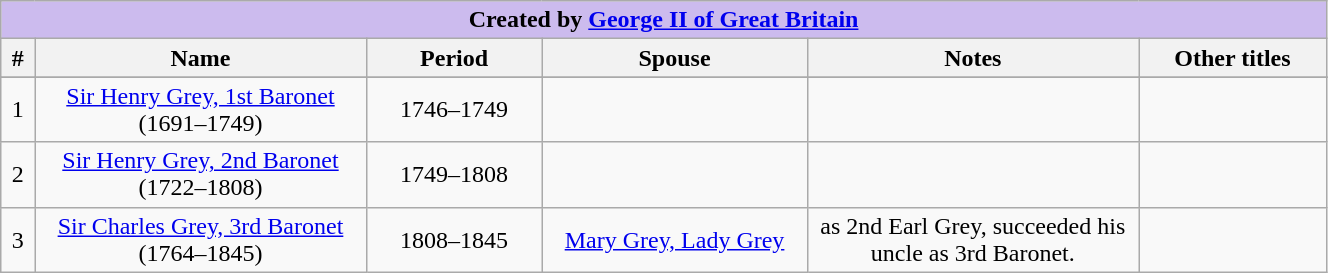<table style="text-align:center; width:70%" class="wikitable">
<tr>
<th colspan="6" style="background-color: #cbe">Created by <a href='#'>George II of Great Britain</a></th>
</tr>
<tr>
<th style="width:10%%">#</th>
<th style="width:25%">Name</th>
<th>Period</th>
<th style="width:20%">Spouse</th>
<th style="width:25%">Notes</th>
<th>Other titles</th>
</tr>
<tr bgcolor="#dddddd" |>
</tr>
<tr>
<td>1</td>
<td><a href='#'>Sir Henry Grey, 1st Baronet</a><br>(1691–1749)</td>
<td>1746–1749</td>
<td></td>
<td></td>
<td></td>
</tr>
<tr>
<td>2</td>
<td><a href='#'>Sir Henry Grey, 2nd Baronet</a><br>(1722–1808)</td>
<td>1749–1808</td>
<td></td>
<td></td>
<td></td>
</tr>
<tr>
<td>3</td>
<td><a href='#'>Sir Charles Grey, 3rd Baronet</a><br>(1764–1845)</td>
<td>1808–1845</td>
<td><a href='#'>Mary Grey, Lady Grey</a></td>
<td>as 2nd Earl Grey, succeeded his uncle as 3rd Baronet.</td>
<td></td>
</tr>
</table>
